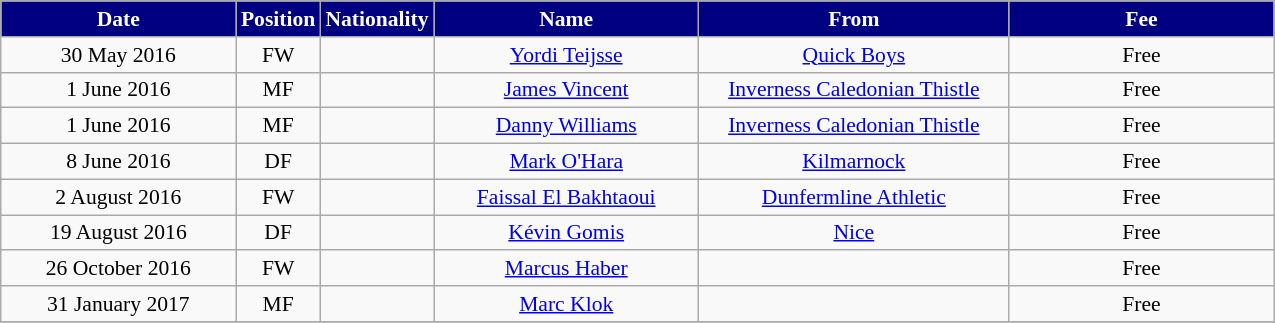<table class="wikitable"  style="text-align:center; font-size:90%; ">
<tr>
<th style="background:#000080; color:white; width:150px;">Date</th>
<th style="background:#000080; color:white; width:45px;">Position</th>
<th style="background:#000080; color:white; width:45px;">Nationality</th>
<th style="background:#000080; color:white; width:170px;">Name</th>
<th style="background:#000080; color:white; width:200px;">From</th>
<th style="background:#000080; color:white; width:170px;">Fee</th>
</tr>
<tr>
<td>30 May 2016</td>
<td>FW</td>
<td></td>
<td><a href='#'>Yordi Teijsse</a></td>
<td><a href='#'>Quick Boys</a></td>
<td>Free</td>
</tr>
<tr>
<td>1 June 2016</td>
<td>MF</td>
<td></td>
<td><a href='#'>James Vincent</a></td>
<td><a href='#'>Inverness Caledonian Thistle</a></td>
<td>Free</td>
</tr>
<tr>
<td>1 June 2016</td>
<td>MF</td>
<td></td>
<td><a href='#'>Danny Williams</a></td>
<td><a href='#'>Inverness Caledonian Thistle</a></td>
<td>Free</td>
</tr>
<tr>
<td>8 June 2016</td>
<td>DF</td>
<td></td>
<td><a href='#'>Mark O'Hara</a></td>
<td><a href='#'>Kilmarnock</a></td>
<td>Free</td>
</tr>
<tr>
<td>2 August 2016</td>
<td>FW</td>
<td></td>
<td><a href='#'>Faissal El Bakhtaoui</a></td>
<td><a href='#'>Dunfermline Athletic</a></td>
<td>Free</td>
</tr>
<tr>
<td>19 August 2016</td>
<td>DF</td>
<td></td>
<td><a href='#'>Kévin Gomis</a></td>
<td><a href='#'>Nice</a></td>
<td>Free</td>
</tr>
<tr>
<td>26 October 2016</td>
<td>FW</td>
<td></td>
<td><a href='#'>Marcus Haber</a></td>
<td></td>
<td>Free</td>
</tr>
<tr>
<td>31 January 2017</td>
<td>MF</td>
<td></td>
<td><a href='#'>Marc Klok</a></td>
<td></td>
<td>Free</td>
</tr>
<tr>
</tr>
</table>
